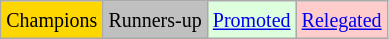<table class="wikitable">
<tr>
<td bgcolor=gold><small>Champions</small></td>
<td bgcolor=silver><small>Runners-up</small></td>
<td bgcolor="#DDFFDD"><small><a href='#'>Promoted</a></small></td>
<td bgcolor="#FFCCCC"><small><a href='#'>Relegated</a></small></td>
</tr>
</table>
